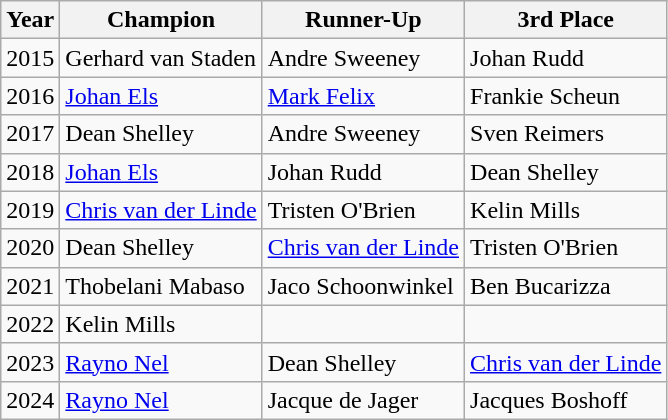<table class="wikitable">
<tr>
<th>Year</th>
<th>Champion</th>
<th>Runner-Up</th>
<th>3rd Place</th>
</tr>
<tr>
<td>2015</td>
<td> Gerhard van Staden</td>
<td> Andre Sweeney</td>
<td> Johan Rudd</td>
</tr>
<tr>
<td>2016</td>
<td> <a href='#'>Johan Els</a></td>
<td> <a href='#'>Mark Felix</a></td>
<td> Frankie Scheun</td>
</tr>
<tr>
<td>2017</td>
<td> Dean Shelley</td>
<td> Andre Sweeney</td>
<td> Sven Reimers</td>
</tr>
<tr>
<td>2018</td>
<td> <a href='#'>Johan Els</a></td>
<td> Johan Rudd</td>
<td> Dean Shelley</td>
</tr>
<tr>
<td>2019</td>
<td> <a href='#'>Chris van der Linde</a></td>
<td> Tristen O'Brien</td>
<td> Kelin Mills</td>
</tr>
<tr>
<td>2020</td>
<td> Dean Shelley</td>
<td> <a href='#'>Chris van der Linde</a></td>
<td> Tristen O'Brien</td>
</tr>
<tr>
<td>2021</td>
<td> Thobelani Mabaso</td>
<td> Jaco Schoonwinkel</td>
<td> Ben Bucarizza</td>
</tr>
<tr>
<td>2022</td>
<td> Kelin Mills</td>
<td></td>
<td></td>
</tr>
<tr>
<td>2023</td>
<td> <a href='#'>Rayno Nel</a></td>
<td> Dean Shelley</td>
<td> <a href='#'>Chris van der Linde</a></td>
</tr>
<tr>
<td>2024</td>
<td> <a href='#'>Rayno Nel</a></td>
<td> Jacque de Jager</td>
<td> Jacques Boshoff</td>
</tr>
</table>
